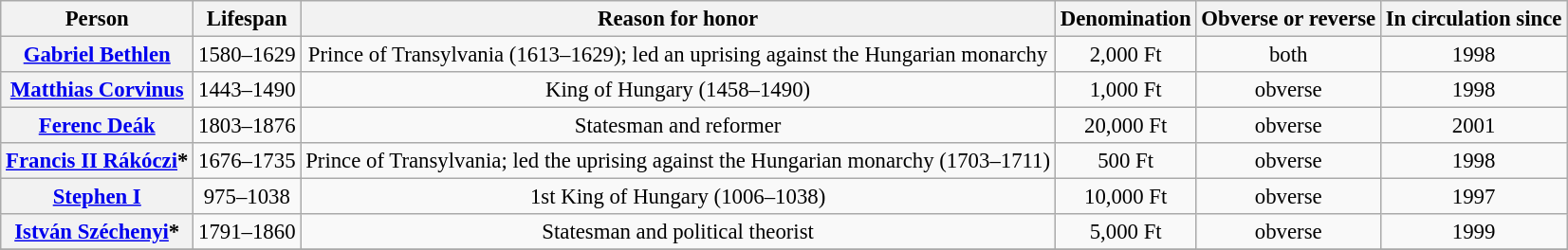<table class="wikitable" style="font-size: 95%; text-align:center;">
<tr>
<th>Person</th>
<th>Lifespan</th>
<th>Reason for honor</th>
<th>Denomination</th>
<th>Obverse or reverse</th>
<th>In circulation since</th>
</tr>
<tr>
<th><a href='#'>Gabriel Bethlen</a></th>
<td>1580–1629</td>
<td>Prince of Transylvania (1613–1629); led an uprising against the Hungarian monarchy</td>
<td>2,000 Ft</td>
<td>both</td>
<td>1998</td>
</tr>
<tr>
<th><a href='#'>Matthias Corvinus</a></th>
<td>1443–1490</td>
<td>King of Hungary (1458–1490)</td>
<td>1,000 Ft</td>
<td>obverse</td>
<td>1998</td>
</tr>
<tr>
<th><a href='#'>Ferenc Deák</a></th>
<td>1803–1876</td>
<td>Statesman and reformer</td>
<td>20,000 Ft</td>
<td>obverse</td>
<td>2001</td>
</tr>
<tr>
<th><a href='#'>Francis II Rákóczi</a>*</th>
<td>1676–1735</td>
<td>Prince of Transylvania; led the uprising against the Hungarian monarchy (1703–1711)</td>
<td>500 Ft</td>
<td>obverse</td>
<td>1998</td>
</tr>
<tr>
<th><a href='#'>Stephen I</a></th>
<td>975–1038</td>
<td>1st King of Hungary (1006–1038)</td>
<td>10,000 Ft</td>
<td>obverse</td>
<td>1997</td>
</tr>
<tr>
<th><a href='#'>István Széchenyi</a>*</th>
<td>1791–1860</td>
<td>Statesman and political theorist</td>
<td>5,000 Ft</td>
<td>obverse</td>
<td>1999</td>
</tr>
<tr>
</tr>
</table>
